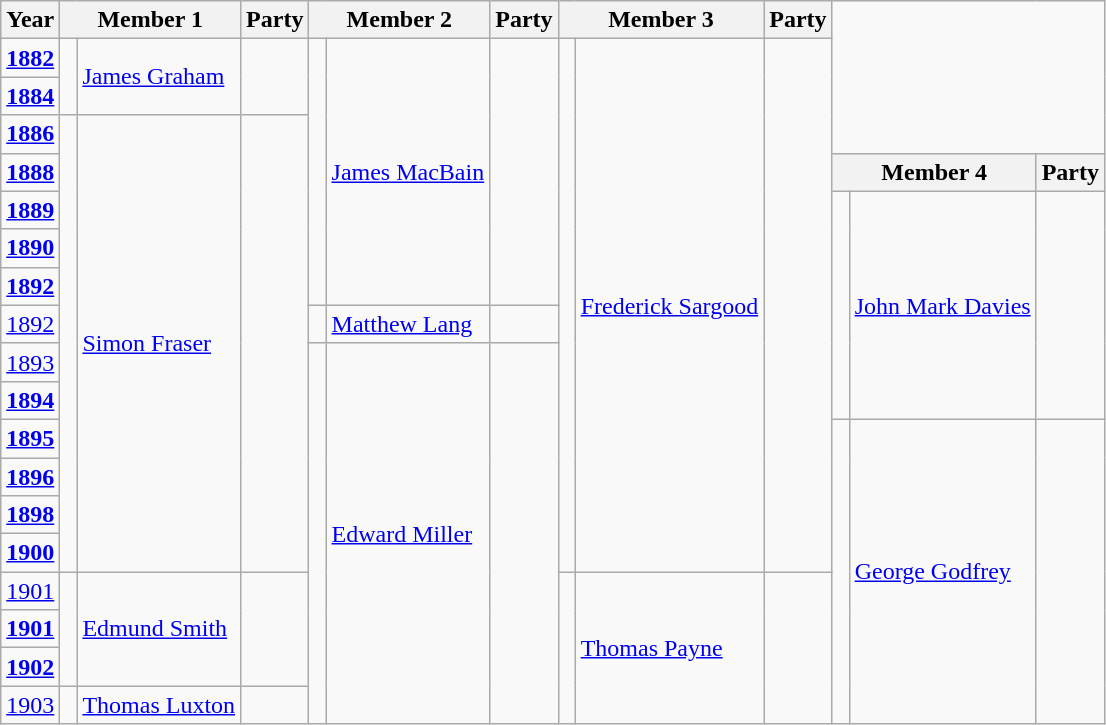<table class="wikitable">
<tr>
<th>Year</th>
<th colspan=2>Member 1</th>
<th>Party</th>
<th colspan=2>Member 2</th>
<th>Party</th>
<th colspan=2>Member 3</th>
<th>Party</th>
</tr>
<tr>
<td><strong><a href='#'>1882</a></strong></td>
<td rowspan=2 > </td>
<td rowspan=2><a href='#'>James Graham</a></td>
<td rowspan=2> </td>
<td rowspan=7 > </td>
<td rowspan=7><a href='#'>James MacBain</a></td>
<td rowspan=7> </td>
<td rowspan=14 > </td>
<td rowspan=14><a href='#'>Frederick Sargood</a></td>
<td rowspan=14> </td>
</tr>
<tr>
<td><strong><a href='#'>1884</a></strong></td>
</tr>
<tr>
<td><strong><a href='#'>1886</a></strong></td>
<td rowspan=12 > </td>
<td rowspan=12><a href='#'>Simon Fraser</a></td>
<td rowspan=12> </td>
</tr>
<tr>
<td><strong><a href='#'>1888</a></strong></td>
<th colspan=2>Member 4</th>
<th>Party</th>
</tr>
<tr>
<td><strong><a href='#'>1889</a></strong></td>
<td rowspan=6 > </td>
<td rowspan=6><a href='#'>John Mark Davies</a></td>
<td rowspan=6> </td>
</tr>
<tr>
<td><strong><a href='#'>1890</a></strong></td>
</tr>
<tr>
<td><strong><a href='#'>1892</a></strong></td>
</tr>
<tr>
<td><a href='#'>1892</a></td>
<td> </td>
<td><a href='#'>Matthew Lang</a></td>
<td> </td>
</tr>
<tr>
<td><a href='#'>1893</a></td>
<td rowspan=10 > </td>
<td rowspan=10><a href='#'>Edward Miller</a></td>
<td rowspan=10> </td>
</tr>
<tr>
<td><strong><a href='#'>1894</a></strong></td>
</tr>
<tr>
<td><strong><a href='#'>1895</a></strong></td>
<td rowspan=8 > </td>
<td rowspan=8><a href='#'>George Godfrey</a></td>
<td rowspan=8> </td>
</tr>
<tr>
<td><strong><a href='#'>1896</a></strong></td>
</tr>
<tr>
<td><strong><a href='#'>1898</a></strong></td>
</tr>
<tr>
<td><strong><a href='#'>1900</a></strong></td>
</tr>
<tr>
<td><a href='#'>1901</a></td>
<td rowspan=3 > </td>
<td rowspan=3><a href='#'>Edmund Smith</a></td>
<td rowspan=3> </td>
<td rowspan=4 > </td>
<td rowspan=4><a href='#'>Thomas Payne</a></td>
<td rowspan=4> </td>
</tr>
<tr>
<td><strong><a href='#'>1901</a></strong></td>
</tr>
<tr>
<td><strong><a href='#'>1902</a></strong></td>
</tr>
<tr>
<td><a href='#'>1903</a></td>
<td> </td>
<td><a href='#'>Thomas Luxton</a></td>
<td> </td>
</tr>
</table>
